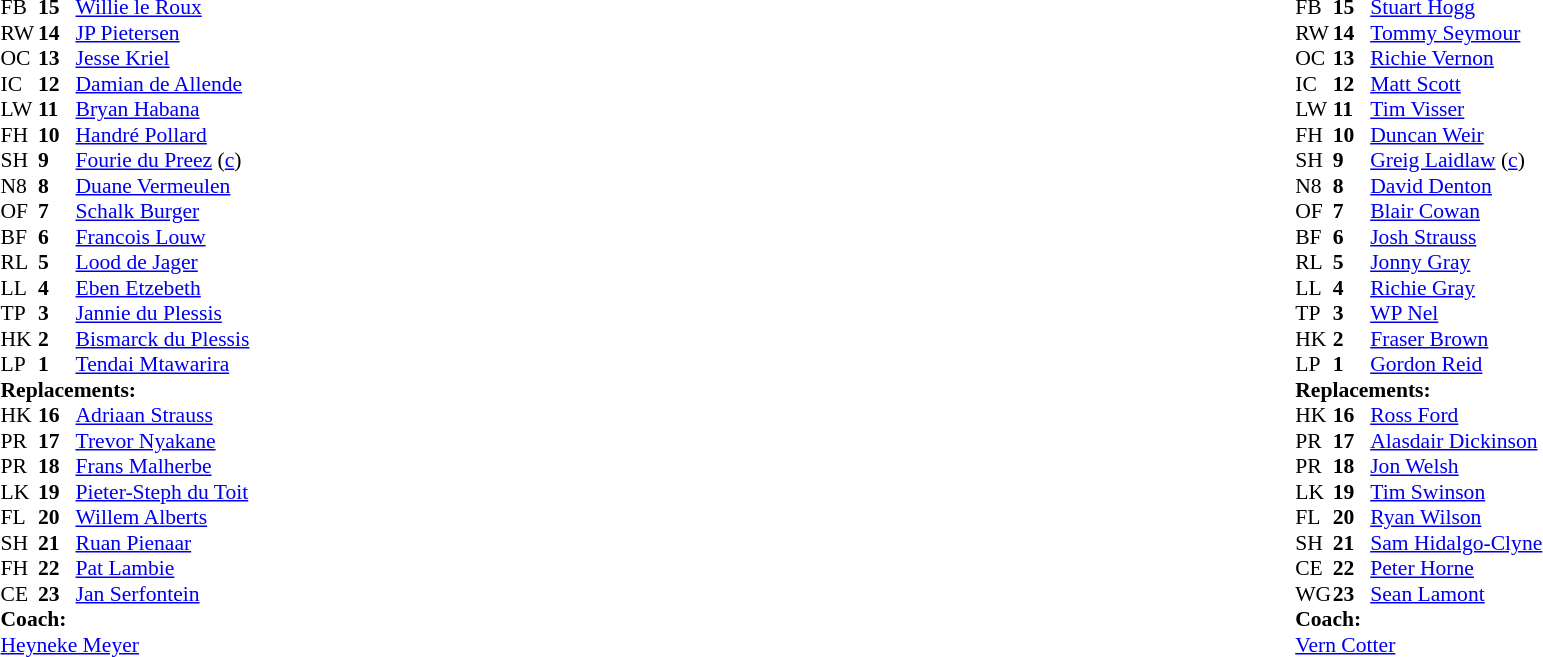<table style="width:100%">
<tr>
<td style="vertical-align:top; width:50%"><br><table style="font-size: 90%" cellspacing="0" cellpadding="0">
<tr>
<th width="25"></th>
<th width="25"></th>
</tr>
<tr>
<td>FB</td>
<td><strong>15</strong></td>
<td><a href='#'>Willie le Roux</a></td>
</tr>
<tr>
<td>RW</td>
<td><strong>14</strong></td>
<td><a href='#'>JP Pietersen</a></td>
<td></td>
<td></td>
</tr>
<tr>
<td>OC</td>
<td><strong>13</strong></td>
<td><a href='#'>Jesse Kriel</a></td>
</tr>
<tr>
<td>IC</td>
<td><strong>12</strong></td>
<td><a href='#'>Damian de Allende</a></td>
<td></td>
<td></td>
</tr>
<tr>
<td>LW</td>
<td><strong>11</strong></td>
<td><a href='#'>Bryan Habana</a></td>
</tr>
<tr>
<td>FH</td>
<td><strong>10</strong></td>
<td><a href='#'>Handré Pollard</a></td>
</tr>
<tr>
<td>SH</td>
<td><strong>9</strong></td>
<td><a href='#'>Fourie du Preez</a> (<a href='#'>c</a>)</td>
<td></td>
<td></td>
</tr>
<tr>
<td>N8</td>
<td><strong>8</strong></td>
<td><a href='#'>Duane Vermeulen</a></td>
</tr>
<tr>
<td>OF</td>
<td><strong>7</strong></td>
<td><a href='#'>Schalk Burger</a></td>
<td></td>
<td></td>
</tr>
<tr>
<td>BF</td>
<td><strong>6</strong></td>
<td><a href='#'>Francois Louw</a></td>
</tr>
<tr>
<td>RL</td>
<td><strong>5</strong></td>
<td><a href='#'>Lood de Jager</a></td>
<td></td>
<td></td>
</tr>
<tr>
<td>LL</td>
<td><strong>4</strong></td>
<td><a href='#'>Eben Etzebeth</a></td>
</tr>
<tr>
<td>TP</td>
<td><strong>3</strong></td>
<td><a href='#'>Jannie du Plessis</a></td>
<td></td>
<td></td>
</tr>
<tr>
<td>HK</td>
<td><strong>2</strong></td>
<td><a href='#'>Bismarck du Plessis</a></td>
<td></td>
<td></td>
</tr>
<tr>
<td>LP</td>
<td><strong>1</strong></td>
<td><a href='#'>Tendai Mtawarira</a></td>
<td></td>
<td></td>
</tr>
<tr>
<td colspan=3><strong>Replacements:</strong></td>
</tr>
<tr>
<td>HK</td>
<td><strong>16</strong></td>
<td><a href='#'>Adriaan Strauss</a></td>
<td></td>
<td></td>
</tr>
<tr>
<td>PR</td>
<td><strong>17</strong></td>
<td><a href='#'>Trevor Nyakane</a></td>
<td></td>
<td></td>
</tr>
<tr>
<td>PR</td>
<td><strong>18</strong></td>
<td><a href='#'>Frans Malherbe</a></td>
<td></td>
<td></td>
</tr>
<tr>
<td>LK</td>
<td><strong>19</strong></td>
<td><a href='#'>Pieter-Steph du Toit</a></td>
<td></td>
<td></td>
</tr>
<tr>
<td>FL</td>
<td><strong>20</strong></td>
<td><a href='#'>Willem Alberts</a></td>
<td></td>
<td></td>
</tr>
<tr>
<td>SH</td>
<td><strong>21</strong></td>
<td><a href='#'>Ruan Pienaar</a></td>
<td></td>
<td></td>
</tr>
<tr>
<td>FH</td>
<td><strong>22</strong></td>
<td><a href='#'>Pat Lambie</a></td>
<td></td>
<td></td>
</tr>
<tr>
<td>CE</td>
<td><strong>23</strong></td>
<td><a href='#'>Jan Serfontein</a></td>
<td></td>
<td></td>
</tr>
<tr>
<td colspan=3><strong>Coach:</strong></td>
</tr>
<tr>
<td colspan="4"> <a href='#'>Heyneke Meyer</a></td>
</tr>
</table>
</td>
<td style="vertical-align:top"></td>
<td style="vertical-align:top; width:50%"><br><table style="font-size: 90%" cellspacing="0" cellpadding="0" align="center">
<tr>
<th width="25"></th>
<th width="25"></th>
</tr>
<tr>
<td>FB</td>
<td><strong>15</strong></td>
<td><a href='#'>Stuart Hogg</a></td>
<td></td>
<td></td>
</tr>
<tr>
<td>RW</td>
<td><strong>14</strong></td>
<td><a href='#'>Tommy Seymour</a></td>
</tr>
<tr>
<td>OC</td>
<td><strong>13</strong></td>
<td><a href='#'>Richie Vernon</a></td>
<td></td>
<td></td>
</tr>
<tr>
<td>IC</td>
<td><strong>12</strong></td>
<td><a href='#'>Matt Scott</a></td>
</tr>
<tr>
<td>LW</td>
<td><strong>11</strong></td>
<td><a href='#'>Tim Visser</a></td>
</tr>
<tr>
<td>FH</td>
<td><strong>10</strong></td>
<td><a href='#'>Duncan Weir</a></td>
</tr>
<tr>
<td>SH</td>
<td><strong>9</strong></td>
<td><a href='#'>Greig Laidlaw</a> (<a href='#'>c</a>)</td>
<td></td>
<td></td>
</tr>
<tr>
<td>N8</td>
<td><strong>8</strong></td>
<td><a href='#'>David Denton</a></td>
</tr>
<tr>
<td>OF</td>
<td><strong>7</strong></td>
<td><a href='#'>Blair Cowan</a></td>
</tr>
<tr>
<td>BF</td>
<td><strong>6</strong></td>
<td><a href='#'>Josh Strauss</a></td>
<td></td>
<td></td>
<td></td>
<td></td>
</tr>
<tr>
<td>RL</td>
<td><strong>5</strong></td>
<td><a href='#'>Jonny Gray</a></td>
<td></td>
<td></td>
</tr>
<tr>
<td>LL</td>
<td><strong>4</strong></td>
<td><a href='#'>Richie Gray</a></td>
</tr>
<tr>
<td>TP</td>
<td><strong>3</strong></td>
<td><a href='#'>WP Nel</a></td>
<td></td>
<td></td>
</tr>
<tr>
<td>HK</td>
<td><strong>2</strong></td>
<td><a href='#'>Fraser Brown</a></td>
<td></td>
<td></td>
<td></td>
</tr>
<tr>
<td>LP</td>
<td><strong>1</strong></td>
<td><a href='#'>Gordon Reid</a></td>
<td></td>
<td></td>
</tr>
<tr>
<td colspan=3><strong>Replacements:</strong></td>
</tr>
<tr>
<td>HK</td>
<td><strong>16</strong></td>
<td><a href='#'>Ross Ford</a></td>
<td></td>
<td></td>
<td></td>
</tr>
<tr>
<td>PR</td>
<td><strong>17</strong></td>
<td><a href='#'>Alasdair Dickinson</a></td>
<td></td>
<td></td>
</tr>
<tr>
<td>PR</td>
<td><strong>18</strong></td>
<td><a href='#'>Jon Welsh</a></td>
<td></td>
<td></td>
</tr>
<tr>
<td>LK</td>
<td><strong>19</strong></td>
<td><a href='#'>Tim Swinson</a></td>
<td></td>
<td></td>
</tr>
<tr>
<td>FL</td>
<td><strong>20</strong></td>
<td><a href='#'>Ryan Wilson</a></td>
<td></td>
<td></td>
<td></td>
<td></td>
</tr>
<tr>
<td>SH</td>
<td><strong>21</strong></td>
<td><a href='#'>Sam Hidalgo-Clyne</a></td>
<td></td>
<td></td>
</tr>
<tr>
<td>CE</td>
<td><strong>22</strong></td>
<td><a href='#'>Peter Horne</a></td>
<td></td>
<td></td>
</tr>
<tr>
<td>WG</td>
<td><strong>23</strong></td>
<td><a href='#'>Sean Lamont</a></td>
<td></td>
<td></td>
</tr>
<tr>
<td colspan=3><strong>Coach:</strong></td>
</tr>
<tr>
<td colspan="4"> <a href='#'>Vern Cotter</a></td>
</tr>
</table>
</td>
</tr>
</table>
